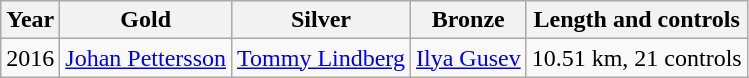<table class="wikitable">
<tr>
<th>Year</th>
<th>Gold</th>
<th>Silver</th>
<th>Bronze</th>
<th>Length and controls</th>
</tr>
<tr>
<td>2016</td>
<td> <a href='#'>Johan Pettersson</a></td>
<td> <a href='#'>Tommy Lindberg</a></td>
<td> <a href='#'>Ilya Gusev</a></td>
<td>10.51 km, 21 controls</td>
</tr>
</table>
